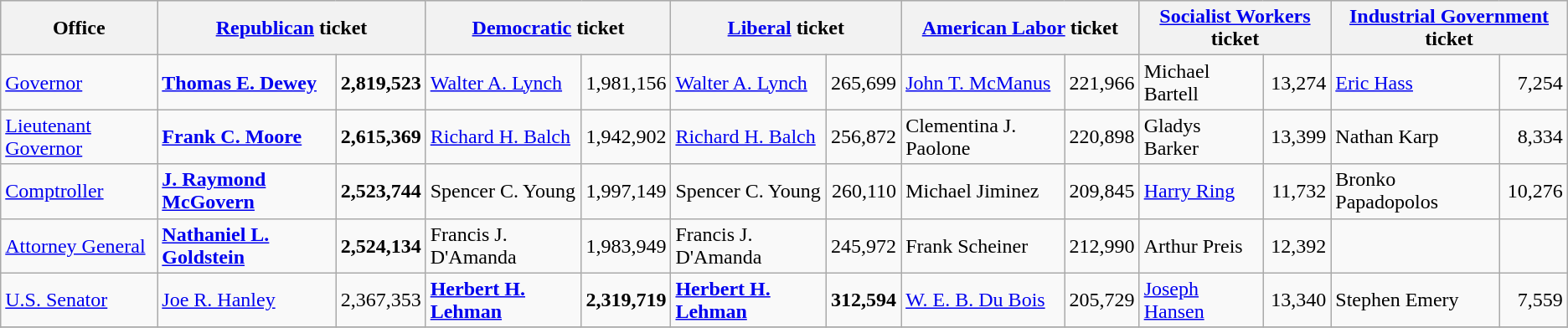<table class=wikitable>
<tr bgcolor=lightgrey>
<th>Office</th>
<th colspan="2" ><a href='#'>Republican</a> ticket</th>
<th colspan="2" ><a href='#'>Democratic</a> ticket</th>
<th colspan="2" ><a href='#'>Liberal</a> ticket</th>
<th colspan="2" ><a href='#'>American Labor</a> ticket</th>
<th colspan="2" ><a href='#'>Socialist Workers</a> ticket</th>
<th colspan="2" ><a href='#'>Industrial Government</a> ticket</th>
</tr>
<tr>
<td><a href='#'>Governor</a></td>
<td><strong><a href='#'>Thomas E. Dewey</a></strong></td>
<td align="right"><strong>2,819,523</strong></td>
<td><a href='#'>Walter A. Lynch</a></td>
<td align="right">1,981,156</td>
<td><a href='#'>Walter A. Lynch</a></td>
<td align="right">265,699</td>
<td><a href='#'>John T. McManus</a></td>
<td align="right">221,966</td>
<td>Michael Bartell</td>
<td align="right">13,274</td>
<td><a href='#'>Eric Hass</a></td>
<td align="right">7,254</td>
</tr>
<tr>
<td><a href='#'>Lieutenant Governor</a></td>
<td><strong><a href='#'>Frank C. Moore</a></strong></td>
<td align="right"><strong>2,615,369</strong></td>
<td><a href='#'>Richard H. Balch</a></td>
<td align="right">1,942,902</td>
<td><a href='#'>Richard H. Balch</a></td>
<td align="right">256,872</td>
<td>Clementina J. Paolone</td>
<td align="right">220,898</td>
<td>Gladys Barker</td>
<td align="right">13,399</td>
<td>Nathan Karp</td>
<td align="right">8,334</td>
</tr>
<tr>
<td><a href='#'>Comptroller</a></td>
<td><strong><a href='#'>J. Raymond McGovern</a></strong></td>
<td align="right"><strong>2,523,744</strong></td>
<td>Spencer C. Young</td>
<td align="right">1,997,149</td>
<td>Spencer C. Young</td>
<td align="right">260,110</td>
<td>Michael Jiminez</td>
<td align="right">209,845</td>
<td><a href='#'>Harry Ring</a></td>
<td align="right">11,732</td>
<td>Bronko Papadopolos</td>
<td align="right">10,276</td>
</tr>
<tr>
<td><a href='#'>Attorney General</a></td>
<td><strong><a href='#'>Nathaniel L. Goldstein</a></strong></td>
<td align="right"><strong>2,524,134</strong></td>
<td>Francis J. D'Amanda</td>
<td align="right">1,983,949</td>
<td>Francis J. D'Amanda</td>
<td align="right">245,972</td>
<td>Frank Scheiner</td>
<td align="right">212,990</td>
<td>Arthur Preis</td>
<td align="right">12,392</td>
<td></td>
<td align="right"></td>
</tr>
<tr>
<td><a href='#'>U.S. Senator</a></td>
<td><a href='#'>Joe R. Hanley</a></td>
<td align="right">2,367,353</td>
<td><strong><a href='#'>Herbert H. Lehman</a></strong></td>
<td align="right"><strong>2,319,719</strong></td>
<td><strong><a href='#'>Herbert H. Lehman</a></strong></td>
<td align="right"><strong>312,594</strong></td>
<td><a href='#'>W. E. B. Du Bois</a></td>
<td align="right">205,729</td>
<td><a href='#'>Joseph Hansen</a></td>
<td align="right">13,340</td>
<td>Stephen Emery</td>
<td align="right">7,559</td>
</tr>
<tr>
</tr>
</table>
